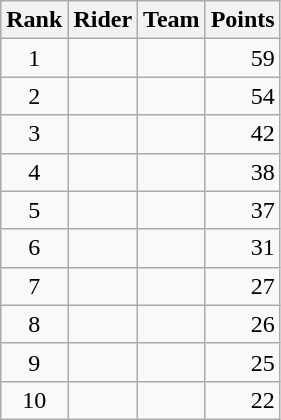<table class="wikitable">
<tr>
<th scope="col">Rank</th>
<th scope="col">Rider</th>
<th scope="col">Team</th>
<th scope="col">Points</th>
</tr>
<tr>
<td style="text-align:center;">1</td>
<td> </td>
<td></td>
<td style="text-align:right;">59</td>
</tr>
<tr>
<td style="text-align:center;">2</td>
<td> </td>
<td></td>
<td style="text-align:right;">54</td>
</tr>
<tr>
<td style="text-align:center;">3</td>
<td></td>
<td></td>
<td style="text-align:right;">42</td>
</tr>
<tr>
<td style="text-align:center;">4</td>
<td></td>
<td></td>
<td style="text-align:right;">38</td>
</tr>
<tr>
<td style="text-align:center;">5</td>
<td> </td>
<td></td>
<td style="text-align:right;">37</td>
</tr>
<tr>
<td style="text-align:center;">6</td>
<td></td>
<td></td>
<td style="text-align:right;">31</td>
</tr>
<tr>
<td style="text-align:center;">7</td>
<td></td>
<td></td>
<td style="text-align:right;">27</td>
</tr>
<tr>
<td style="text-align:center;">8</td>
<td></td>
<td></td>
<td style="text-align:right;">26</td>
</tr>
<tr>
<td style="text-align:center;">9</td>
<td></td>
<td></td>
<td style="text-align:right;">25</td>
</tr>
<tr>
<td style="text-align:center;">10</td>
<td></td>
<td></td>
<td style="text-align:right;">22</td>
</tr>
</table>
